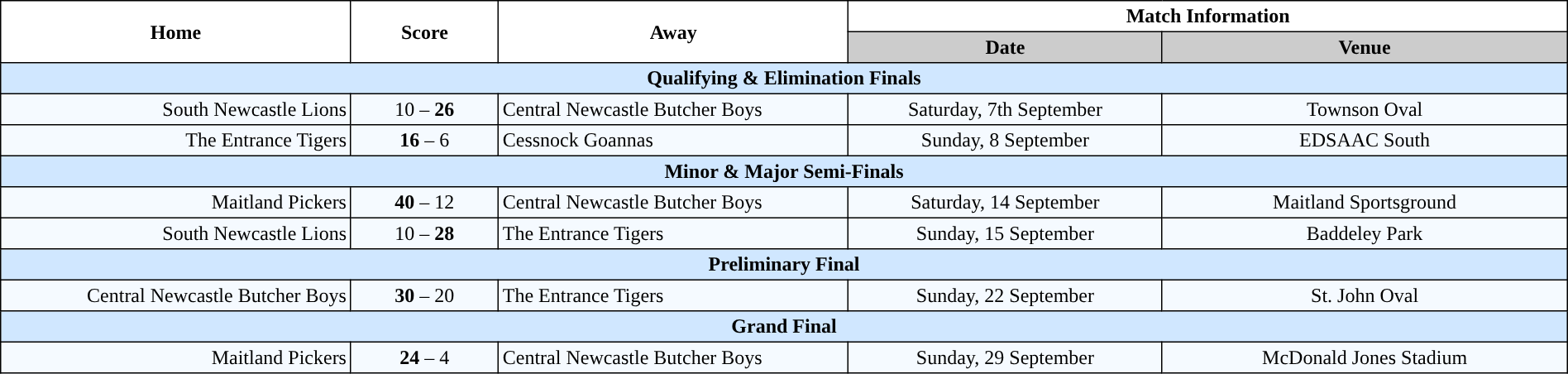<table width="100%" cellspacing="0" cellpadding="3" border="1" style="border-collapse:collapse;  text-align:center;">
<tr>
<th rowspan="2" width="19%">Home</th>
<th rowspan="2" width="8%">Score</th>
<th rowspan="2" width="19%">Away</th>
<th colspan="3">Match Information</th>
</tr>
<tr bgcolor="#CCCCCC">
<th width="17%">Date</th>
<th width="22%">Venue</th>
</tr>
<tr style="background:#d0e7ff;">
<td colspan="6"><strong>Qualifying & Elimination Finals</strong></td>
</tr>
<tr style="text-align:center; background:#f5faff;">
<td align="right">South Newcastle Lions </td>
<td>10 – <strong>26</strong></td>
<td align="left"> Central Newcastle Butcher Boys</td>
<td>Saturday, 7th September</td>
<td>Townson Oval</td>
</tr>
<tr style="text-align:center; background:#f5faff;">
<td align="right"> The Entrance Tigers</td>
<td><strong>16</strong> – 6</td>
<td align="left"> Cessnock Goannas</td>
<td>Sunday, 8 September</td>
<td>EDSAAC South</td>
</tr>
<tr style="background:#d0e7ff;">
<td colspan="6"><strong>Minor & Major Semi-Finals</strong></td>
</tr>
<tr style="text-align:center; background:#f5faff;">
<td align="right">Maitland Pickers </td>
<td><strong>40</strong> – 12</td>
<td align="left"> Central Newcastle Butcher Boys</td>
<td>Saturday, 14 September</td>
<td>Maitland Sportsground</td>
</tr>
<tr style="text-align:center; background:#f5faff;">
<td align="right">South Newcastle Lions </td>
<td>10 – <strong>28</strong></td>
<td align="left"> The Entrance Tigers</td>
<td>Sunday, 15 September</td>
<td>Baddeley Park</td>
</tr>
<tr style="background:#d0e7ff;">
<td colspan="6"><strong>Preliminary Final</strong></td>
</tr>
<tr style="text-align:center; background:#f5faff;">
<td align="right"> Central Newcastle Butcher Boys</td>
<td><strong>30</strong> – 20</td>
<td align="left"> The Entrance Tigers</td>
<td>Sunday, 22 September</td>
<td>St. John Oval</td>
</tr>
<tr style="background:#d0e7ff;">
<td colspan="6"><strong>Grand Final</strong></td>
</tr>
<tr style="text-align:center; background:#f5faff;">
<td align="right">Maitland Pickers </td>
<td><strong>24</strong> – 4</td>
<td align="left"> Central Newcastle Butcher Boys</td>
<td>Sunday, 29 September</td>
<td>McDonald Jones Stadium</td>
</tr>
</table>
